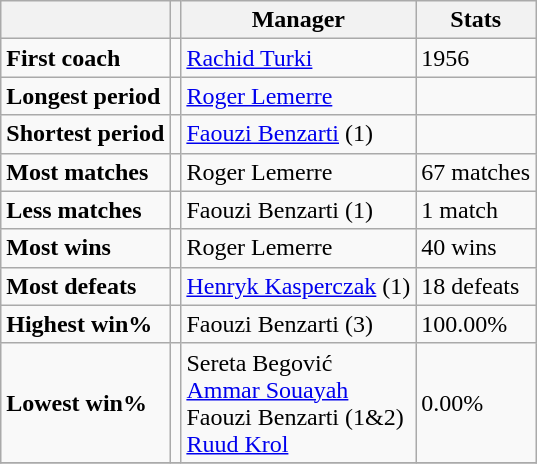<table class="wikitable" text-align:center;" "class="wikitable">
<tr>
<th></th>
<th></th>
<th>Manager</th>
<th>Stats</th>
</tr>
<tr>
<td><strong>First coach</strong></td>
<td></td>
<td><a href='#'>Rachid Turki</a></td>
<td>1956</td>
</tr>
<tr>
<td><strong>Longest period</strong></td>
<td></td>
<td><a href='#'>Roger Lemerre</a></td>
<td></td>
</tr>
<tr>
<td><strong>Shortest period</strong></td>
<td></td>
<td><a href='#'>Faouzi Benzarti</a> (1)</td>
<td></td>
</tr>
<tr>
<td><strong>Most matches</strong></td>
<td></td>
<td>Roger Lemerre</td>
<td>67 matches</td>
</tr>
<tr>
<td><strong>Less matches</strong></td>
<td></td>
<td>Faouzi Benzarti (1)</td>
<td>1 match</td>
</tr>
<tr>
<td><strong>Most wins</strong></td>
<td></td>
<td>Roger Lemerre</td>
<td>40 wins</td>
</tr>
<tr>
<td><strong>Most defeats</strong></td>
<td></td>
<td><a href='#'>Henryk Kasperczak</a> (1)</td>
<td>18 defeats</td>
</tr>
<tr>
<td><strong>Highest win%</strong></td>
<td></td>
<td>Faouzi Benzarti (3)</td>
<td>100.00%</td>
</tr>
<tr>
<td><strong>Lowest win%</strong></td>
<td> <br>  <br>  <br> </td>
<td>Sereta Begović <br> <a href='#'>Ammar Souayah</a> <br> Faouzi Benzarti (1&2) <br> <a href='#'>Ruud Krol</a></td>
<td>0.00%</td>
</tr>
<tr>
</tr>
</table>
